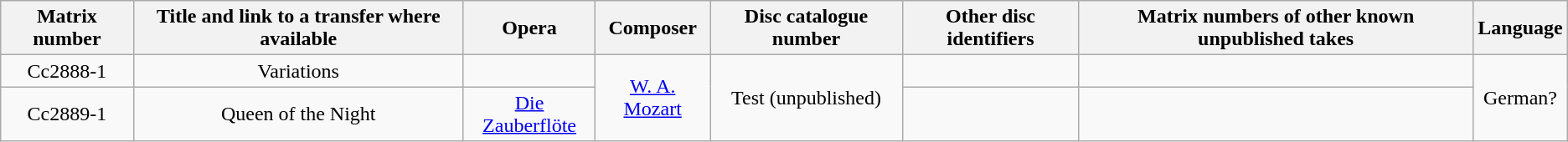<table class="wikitable plainrowheaders" style="text-align:center;">
<tr>
<th rowspan="1">Matrix number</th>
<th rowspan="1">Title and link to a transfer where available</th>
<th>Opera</th>
<th>Composer</th>
<th rowspan="1">Disc catalogue number</th>
<th rowspan="1">Other disc identifiers</th>
<th>Matrix numbers of other known unpublished takes</th>
<th>Language</th>
</tr>
<tr>
<td>Cc2888-1</td>
<td>Variations</td>
<td></td>
<td rowspan="2"><a href='#'>W. A. Mozart</a></td>
<td rowspan="2">Test (unpublished)</td>
<td></td>
<td></td>
<td rowspan="2">German?</td>
</tr>
<tr>
<td>Cc2889-1</td>
<td>Queen of the Night</td>
<td><a href='#'>Die Zauberflöte</a></td>
<td></td>
<td></td>
</tr>
</table>
